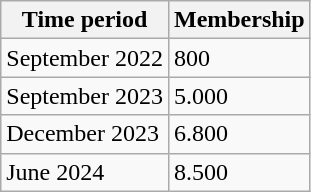<table class="wikitable">
<tr>
<th>Time period</th>
<th>Membership</th>
</tr>
<tr>
<td>September 2022</td>
<td>800</td>
</tr>
<tr>
<td>September 2023</td>
<td>5.000</td>
</tr>
<tr>
<td>December 2023</td>
<td>6.800</td>
</tr>
<tr>
<td>June 2024</td>
<td>8.500</td>
</tr>
</table>
